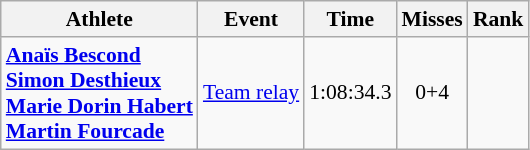<table class=wikitable style=font-size:90%>
<tr>
<th>Athlete</th>
<th>Event</th>
<th>Time</th>
<th>Misses</th>
<th>Rank</th>
</tr>
<tr align=center>
<td align=left><strong><a href='#'>Anaïs Bescond</a><br><a href='#'>Simon Desthieux</a><br><a href='#'>Marie Dorin Habert</a><br><a href='#'>Martin Fourcade</a></strong></td>
<td align=left><a href='#'>Team relay</a></td>
<td>1:08:34.3</td>
<td>0+4</td>
<td></td>
</tr>
</table>
